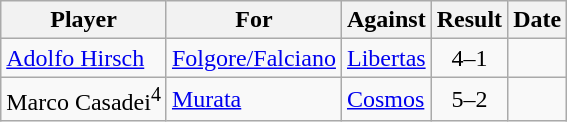<table class="wikitable">
<tr>
<th>Player</th>
<th>For</th>
<th>Against</th>
<th style="text-align:center">Result</th>
<th>Date</th>
</tr>
<tr>
<td> <a href='#'>Adolfo Hirsch</a></td>
<td><a href='#'>Folgore/Falciano</a></td>
<td><a href='#'>Libertas</a></td>
<td style="text-align:center;">4–1</td>
<td></td>
</tr>
<tr>
<td> Marco Casadei<sup>4</sup></td>
<td><a href='#'>Murata</a></td>
<td><a href='#'>Cosmos</a></td>
<td style="text-align:center;">5–2</td>
<td></td>
</tr>
</table>
